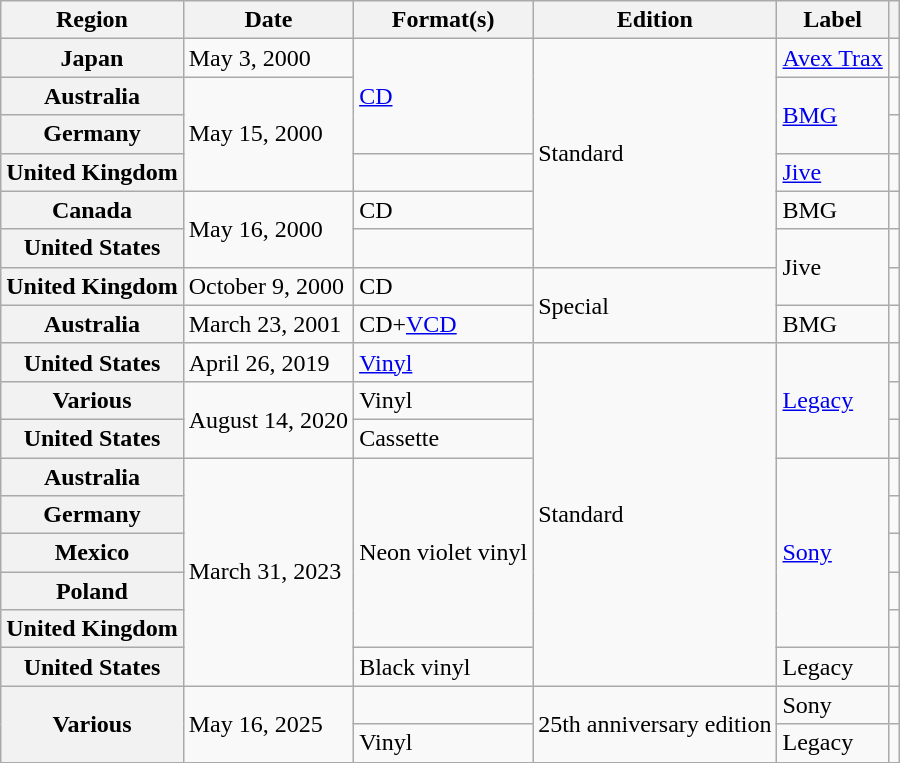<table class="wikitable plainrowheaders">
<tr>
<th scope="col">Region</th>
<th scope="col">Date</th>
<th scope="col">Format(s)</th>
<th scope="col">Edition</th>
<th scope="col">Label</th>
<th scope="col"></th>
</tr>
<tr>
<th scope="row">Japan</th>
<td>May 3, 2000</td>
<td rowspan="3"><a href='#'>CD</a></td>
<td rowspan="6">Standard</td>
<td><a href='#'>Avex Trax</a></td>
<td align="center"></td>
</tr>
<tr>
<th scope="row">Australia</th>
<td rowspan="3">May 15, 2000</td>
<td rowspan="2"><a href='#'>BMG</a></td>
<td></td>
</tr>
<tr>
<th scope="row">Germany</th>
<td align="center"></td>
</tr>
<tr>
<th scope="row">United Kingdom</th>
<td></td>
<td><a href='#'>Jive</a></td>
<td></td>
</tr>
<tr>
<th scope="row">Canada</th>
<td rowspan="2">May 16, 2000</td>
<td>CD</td>
<td>BMG</td>
<td align="center"></td>
</tr>
<tr>
<th scope="row">United States</th>
<td></td>
<td rowspan="2">Jive</td>
<td align="center"></td>
</tr>
<tr>
<th scope="row">United Kingdom</th>
<td>October 9, 2000</td>
<td>CD</td>
<td rowspan="2">Special</td>
<td align="center"></td>
</tr>
<tr>
<th scope="row">Australia</th>
<td>March 23, 2001</td>
<td>CD+<a href='#'>VCD</a></td>
<td>BMG</td>
<td align="center"></td>
</tr>
<tr>
<th scope="row">United States</th>
<td>April 26, 2019</td>
<td><a href='#'>Vinyl</a> </td>
<td rowspan="9">Standard</td>
<td rowspan="3"><a href='#'>Legacy</a></td>
<td align="center"></td>
</tr>
<tr>
<th scope="row">Various</th>
<td rowspan="2">August 14, 2020</td>
<td>Vinyl</td>
<td align="center"></td>
</tr>
<tr>
<th scope="row">United States</th>
<td>Cassette </td>
<td align="center"></td>
</tr>
<tr>
<th scope="row">Australia</th>
<td rowspan="6">March 31, 2023</td>
<td rowspan="5">Neon violet vinyl</td>
<td rowspan="5"><a href='#'>Sony</a></td>
<td align="center"></td>
</tr>
<tr>
<th scope="row">Germany</th>
<td align="center"></td>
</tr>
<tr>
<th scope="row">Mexico</th>
<td align="center"></td>
</tr>
<tr>
<th scope="row">Poland</th>
<td align="center"></td>
</tr>
<tr>
<th scope="row">United Kingdom</th>
<td align="center"></td>
</tr>
<tr>
<th scope="row">United States</th>
<td>Black vinyl</td>
<td>Legacy</td>
<td align="center"></td>
</tr>
<tr>
<th rowspan="2" scope="row">Various</th>
<td rowspan="2">May 16, 2025</td>
<td></td>
<td rowspan="2">25th anniversary edition</td>
<td>Sony</td>
<td align="center"></td>
</tr>
<tr>
<td>Vinyl</td>
<td>Legacy</td>
<td align="center"></td>
</tr>
</table>
